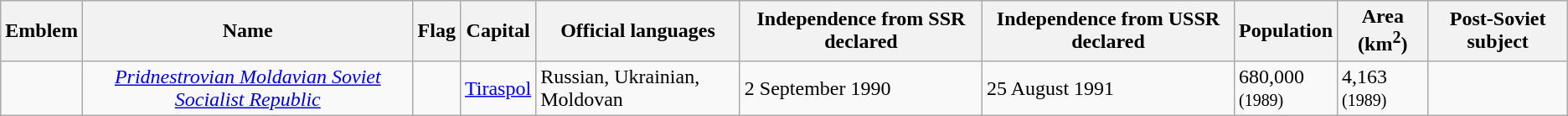<table class="wikitable" style="text-align:center; font-size: 100%;">
<tr>
<th class="unsortable">Emblem</th>
<th>Name</th>
<th class="unsortable">Flag</th>
<th>Capital</th>
<th>Official languages</th>
<th>Independence from SSR declared</th>
<th>Independence from USSR declared</th>
<th>Population</th>
<th>Area (km<sup>2</sup>)</th>
<th>Post-Soviet subject</th>
</tr>
<tr>
<td align="center"></td>
<td align=center><em><a href='#'>Pridnestrovian Moldavian Soviet Socialist Republic</a></em></td>
<td align=center></td>
<td align=left><a href='#'>Tiraspol</a></td>
<td align=left>Russian, Ukrainian, Moldovan</td>
<td align=left>2 September 1990</td>
<td align=left>25 August 1991</td>
<td align=left>680,000<br><small>(1989)</small></td>
<td align=left>4,163<br><small>(1989)</small></td>
<td align=left><em></em></td>
</tr>
</table>
